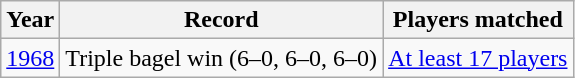<table class="wikitable">
<tr>
<th>Year</th>
<th>Record</th>
<th>Players matched</th>
</tr>
<tr>
<td><a href='#'>1968</a></td>
<td>Triple bagel win (6–0, 6–0, 6–0)</td>
<td><a href='#'>At least 17 players</a></td>
</tr>
</table>
